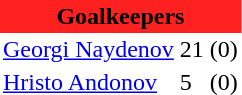<table class="toccolours" border="0" cellpadding="2" cellspacing="0" align="left" style="margin:0.5em;">
<tr>
<th colspan="4" align="center" bgcolor="#FF2020"><span>Goalkeepers</span></th>
</tr>
<tr>
<td> <a href='#'>Georgi Naydenov</a></td>
<td>21</td>
<td>(0)</td>
</tr>
<tr>
<td> <a href='#'>Hristo Andonov</a></td>
<td>5</td>
<td>(0)</td>
</tr>
<tr>
</tr>
</table>
